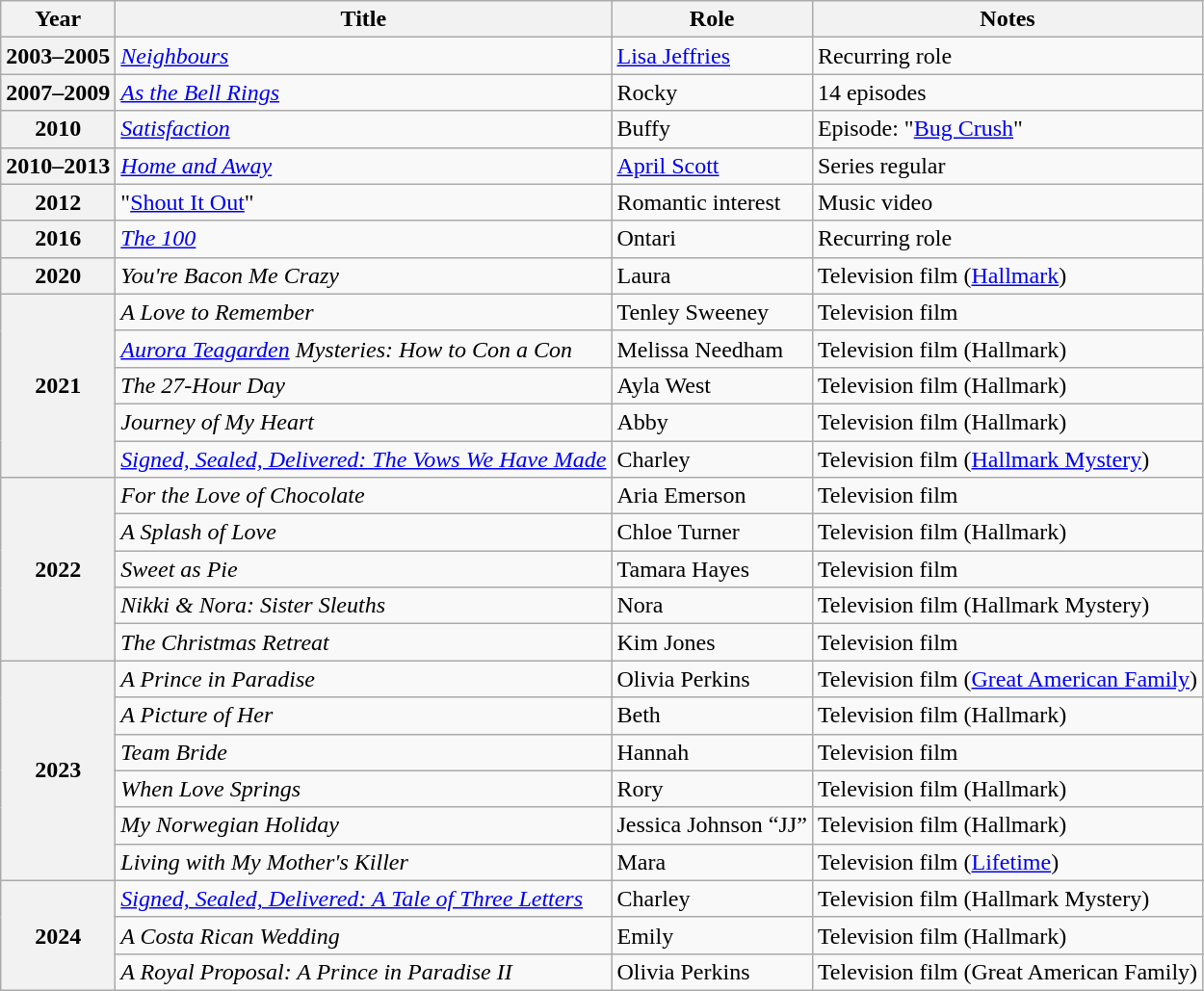<table class="wikitable sortable plainrowheaders">
<tr>
<th scope="col">Year</th>
<th scope="col">Title</th>
<th scope="col">Role</th>
<th scope="col" class="unsortable">Notes</th>
</tr>
<tr>
<th scope="row">2003–2005</th>
<td><em><a href='#'>Neighbours</a></em></td>
<td><a href='#'>Lisa Jeffries</a></td>
<td>Recurring role</td>
</tr>
<tr>
<th scope="row">2007–2009</th>
<td><em><a href='#'>As the Bell Rings</a></em></td>
<td>Rocky</td>
<td>14 episodes</td>
</tr>
<tr>
<th scope="row">2010</th>
<td><em><a href='#'>Satisfaction</a></em></td>
<td>Buffy</td>
<td>Episode: "<a href='#'>Bug Crush</a>"</td>
</tr>
<tr>
<th scope="row">2010–2013</th>
<td><em><a href='#'>Home and Away</a></em></td>
<td><a href='#'>April Scott</a></td>
<td>Series regular</td>
</tr>
<tr>
<th scope="row">2012</th>
<td data-sort-value="Shout It Out, The">"<a href='#'>Shout It Out</a>"</td>
<td>Romantic interest</td>
<td>Music video</td>
</tr>
<tr>
<th scope="row">2016</th>
<td data-sort-value="100, The"><em><a href='#'>The 100</a></em></td>
<td>Ontari</td>
<td>Recurring role</td>
</tr>
<tr>
<th scope="row">2020</th>
<td><em>You're Bacon Me Crazy</em></td>
<td>Laura</td>
<td>Television film (<a href='#'>Hallmark</a>)</td>
</tr>
<tr>
<th rowspan="5" scope="row">2021</th>
<td data-sort-value="Love to Remember, A"><em>A Love to Remember</em></td>
<td>Tenley Sweeney</td>
<td>Television film</td>
</tr>
<tr>
<td><em><a href='#'>Aurora Teagarden</a> Mysteries: How to Con a Con</em></td>
<td>Melissa Needham</td>
<td>Television film (Hallmark)</td>
</tr>
<tr>
<td data-sort-value="27-Hour Day, The"><em>The 27-Hour Day</em></td>
<td>Ayla West</td>
<td>Television film (Hallmark)</td>
</tr>
<tr>
<td><em>Journey of My Heart</em></td>
<td>Abby</td>
<td>Television film (Hallmark)</td>
</tr>
<tr>
<td><em><a href='#'>Signed, Sealed, Delivered: The Vows We Have Made</a></em></td>
<td>Charley</td>
<td>Television film (<a href='#'>Hallmark Mystery</a>)</td>
</tr>
<tr>
<th rowspan="5" scope="row">2022</th>
<td data-sort-value="For the Love of Chocolate"><em>For the Love of Chocolate</em></td>
<td>Aria Emerson</td>
<td>Television film</td>
</tr>
<tr>
<td data-sort-value="Splash of Love, A"><em>A Splash of Love</em></td>
<td>Chloe Turner</td>
<td>Television film (Hallmark)</td>
</tr>
<tr>
<td><em>Sweet as Pie</em></td>
<td>Tamara Hayes</td>
<td>Television film</td>
</tr>
<tr>
<td><em>Nikki & Nora: Sister Sleuths</em></td>
<td>Nora</td>
<td>Television film (Hallmark Mystery)</td>
</tr>
<tr>
<td data-sort-value="Christmas Retreat, The"><em>The Christmas Retreat</em></td>
<td>Kim Jones</td>
<td>Television film</td>
</tr>
<tr>
<th rowspan="6" scope="row">2023</th>
<td data-sort-value="Royal in Paradise, A"><em>A Prince in Paradise</em></td>
<td>Olivia Perkins</td>
<td>Television film (<a href='#'>Great American Family</a>)</td>
</tr>
<tr>
<td data-sort-value="Picture of Her, A"><em>A Picture of Her</em></td>
<td>Beth</td>
<td>Television film (Hallmark)</td>
</tr>
<tr>
<td><em>Team Bride</em></td>
<td>Hannah</td>
<td>Television film</td>
</tr>
<tr>
<td><em>When Love Springs</em></td>
<td>Rory</td>
<td>Television film (Hallmark)</td>
</tr>
<tr>
<td><em>My Norwegian Holiday</em></td>
<td>Jessica Johnson “JJ”</td>
<td>Television film (Hallmark)</td>
</tr>
<tr>
<td><em>Living with My Mother's Killer</em></td>
<td>Mara</td>
<td>Television film (<a href='#'>Lifetime</a>)</td>
</tr>
<tr>
<th rowspan="3" scope="row">2024</th>
<td><em><a href='#'>Signed, Sealed, Delivered: A Tale of Three Letters</a></em></td>
<td>Charley</td>
<td>Television film (Hallmark Mystery)</td>
</tr>
<tr>
<td data-sort-value="Costa Rican Wedding, A"><em>A Costa Rican Wedding</em></td>
<td>Emily</td>
<td>Television film (Hallmark)</td>
</tr>
<tr>
<td data-sort-value="Royal Proposal: A Prince in Paradise II, A"><em>A Royal Proposal: A Prince in Paradise II</em></td>
<td>Olivia Perkins</td>
<td>Television film (Great American Family)</td>
</tr>
</table>
